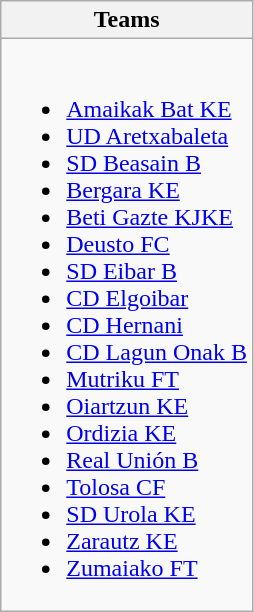<table class="wikitable">
<tr>
<th>Teams</th>
</tr>
<tr>
<td><br><ul><li><a href='#'>Amaikak Bat KE</a></li><li><a href='#'>UD Aretxabaleta</a></li><li><a href='#'>SD Beasain B</a></li><li><a href='#'>Bergara KE</a></li><li><a href='#'>Beti Gazte KJKE</a></li><li><a href='#'>Deusto FC</a></li><li><a href='#'>SD Eibar B</a></li><li><a href='#'>CD Elgoibar</a></li><li><a href='#'>CD Hernani</a></li><li><a href='#'>CD Lagun Onak B</a></li><li><a href='#'>Mutriku FT</a></li><li><a href='#'>Oiartzun KE</a></li><li><a href='#'>Ordizia KE</a></li><li><a href='#'>Real Unión B</a></li><li><a href='#'>Tolosa CF</a></li><li><a href='#'>SD Urola KE</a></li><li><a href='#'>Zarautz KE</a></li><li><a href='#'>Zumaiako FT</a></li></ul></td>
</tr>
</table>
